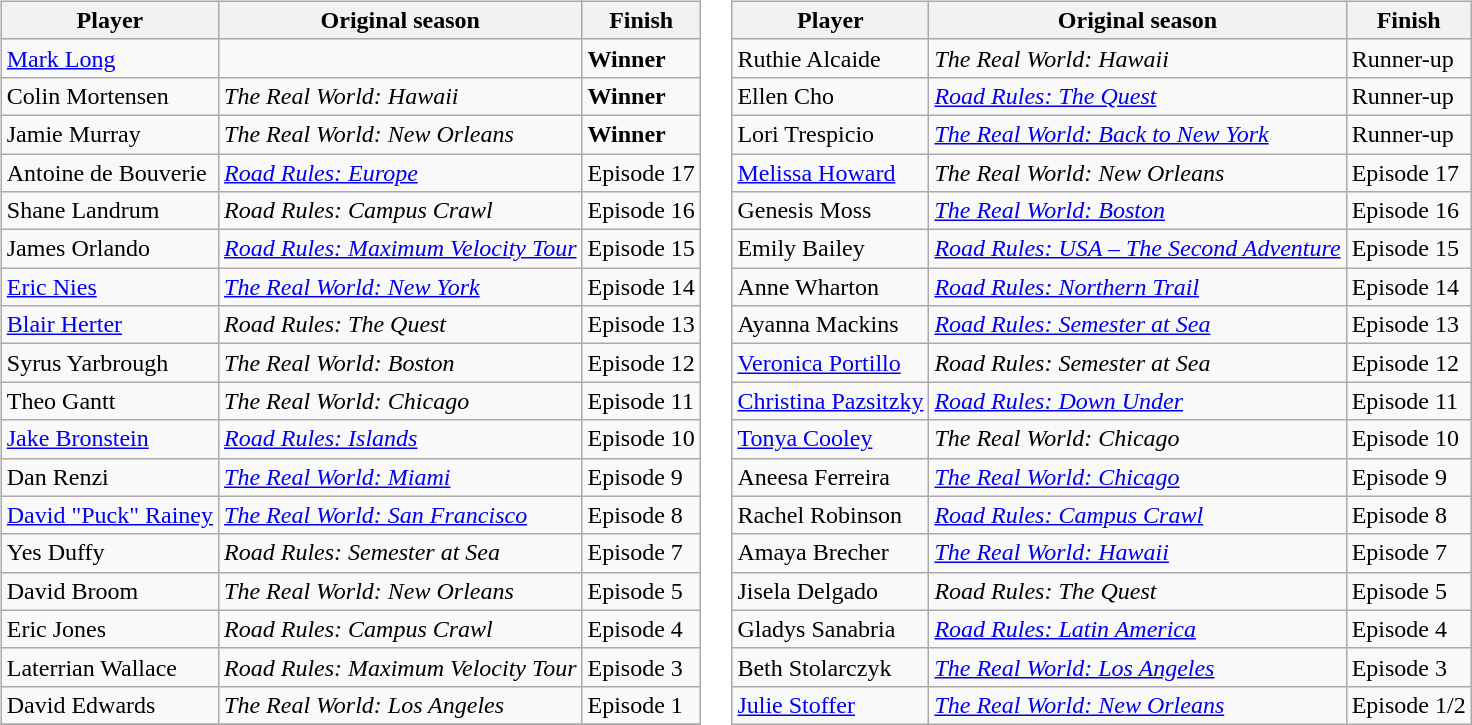<table>
<tr>
<td><br><table class="wikitable sortable">
<tr>
<th>Player</th>
<th>Original season</th>
<th>Finish</th>
</tr>
<tr>
<td><a href='#'>Mark Long</a></td>
<td></td>
<td><strong>Winner</strong></td>
</tr>
<tr>
<td>Colin Mortensen</td>
<td><em>The Real World: Hawaii</em></td>
<td><strong>Winner</strong></td>
</tr>
<tr>
<td>Jamie Murray</td>
<td><em>The Real World: New Orleans</em></td>
<td><strong>Winner</strong></td>
</tr>
<tr>
<td nowrap>Antoine de Bouverie</td>
<td><em><a href='#'>Road Rules: Europe</a></em></td>
<td nowrap>Episode 17</td>
</tr>
<tr>
<td>Shane Landrum</td>
<td><em>Road Rules: Campus Crawl</em></td>
<td nowrap>Episode 16</td>
</tr>
<tr>
<td>James Orlando</td>
<td><em><a href='#'>Road Rules: Maximum Velocity Tour</a></em></td>
<td nowrap>Episode 15</td>
</tr>
<tr>
<td><a href='#'>Eric Nies</a></td>
<td><em><a href='#'>The Real World: New York</a></em></td>
<td nowrap>Episode 14</td>
</tr>
<tr>
<td><a href='#'>Blair Herter</a></td>
<td><em>Road Rules: The Quest</em></td>
<td nowrap>Episode 13</td>
</tr>
<tr>
<td>Syrus Yarbrough</td>
<td><em>The Real World: Boston</em></td>
<td nowrap>Episode 12</td>
</tr>
<tr>
<td>Theo Gantt</td>
<td><em>The Real World: Chicago</em></td>
<td nowrap>Episode 11</td>
</tr>
<tr>
<td><a href='#'>Jake Bronstein</a></td>
<td><em><a href='#'>Road Rules: Islands</a></em></td>
<td nowrap>Episode 10</td>
</tr>
<tr>
<td>Dan Renzi</td>
<td><em><a href='#'>The Real World: Miami</a></em></td>
<td>Episode 9</td>
</tr>
<tr>
<td nowrap><a href='#'>David "Puck" Rainey</a></td>
<td><em><a href='#'>The Real World: San Francisco</a></em></td>
<td>Episode 8</td>
</tr>
<tr>
<td>Yes Duffy</td>
<td><em>Road Rules: Semester at Sea</em></td>
<td>Episode 7</td>
</tr>
<tr>
<td nowrap>David Broom</td>
<td nowrap><em>The Real World: New Orleans</em></td>
<td nowrap>Episode 5</td>
</tr>
<tr>
<td nowrap>Eric Jones</td>
<td nowrap><em>Road Rules: Campus Crawl</em></td>
<td nowrap>Episode 4</td>
</tr>
<tr>
<td nowrap>Laterrian Wallace</td>
<td nowrap><em>Road Rules: Maximum Velocity Tour</em></td>
<td nowrap>Episode 3</td>
</tr>
<tr>
<td nowrap>David Edwards</td>
<td nowrap><em>The Real World: Los Angeles</em></td>
<td nowrap>Episode 1</td>
</tr>
<tr>
</tr>
</table>
</td>
<td><br><table class="wikitable sortable">
<tr>
<th>Player</th>
<th>Original season</th>
<th>Finish</th>
</tr>
<tr>
<td nowrap>Ruthie Alcaide</td>
<td nowrap><em>The Real World: Hawaii</em></td>
<td nowrap>Runner-up</td>
</tr>
<tr>
<td nowrap>Ellen Cho</td>
<td nowrap><em><a href='#'>Road Rules: The Quest</a></em></td>
<td>Runner-up</td>
</tr>
<tr>
<td nowrap>Lori Trespicio</td>
<td nowrap><em><a href='#'>The Real World: Back to New York</a></em></td>
<td>Runner-up</td>
</tr>
<tr>
<td nowrap><a href='#'>Melissa Howard</a></td>
<td nowrap><em>The Real World: New Orleans</em></td>
<td nowrap>Episode 17</td>
</tr>
<tr>
<td nowrap>Genesis Moss</td>
<td nowrap><em><a href='#'>The Real World: Boston</a></em></td>
<td nowrap>Episode 16</td>
</tr>
<tr>
<td nowrap>Emily Bailey</td>
<td nowrap><em><a href='#'>Road Rules: USA – The Second Adventure</a></em></td>
<td nowrap>Episode 15</td>
</tr>
<tr>
<td nowrap>Anne Wharton</td>
<td nowrap><em><a href='#'>Road Rules: Northern Trail</a></em></td>
<td nowrap>Episode 14</td>
</tr>
<tr>
<td nowrap>Ayanna Mackins</td>
<td nowrap><em><a href='#'>Road Rules: Semester at Sea</a></em></td>
<td nowrap>Episode 13</td>
</tr>
<tr>
<td nowrap><a href='#'>Veronica Portillo</a></td>
<td nowrap><em>Road Rules: Semester at Sea</em></td>
<td nowrap>Episode 12</td>
</tr>
<tr>
<td nowrap><a href='#'>Christina Pazsitzky</a></td>
<td nowrap><em><a href='#'>Road Rules: Down Under</a></em></td>
<td nowrap>Episode 11</td>
</tr>
<tr>
<td nowrap><a href='#'>Tonya Cooley</a></td>
<td nowrap><em>The Real World: Chicago</em></td>
<td nowrap>Episode 10</td>
</tr>
<tr>
<td nowrap>Aneesa Ferreira</td>
<td nowrap><em><a href='#'>The Real World: Chicago</a></em></td>
<td nowrap>Episode 9</td>
</tr>
<tr>
<td nowrap>Rachel Robinson</td>
<td nowrap><em><a href='#'>Road Rules: Campus Crawl</a></em></td>
<td nowrap>Episode 8</td>
</tr>
<tr>
<td nowrap>Amaya Brecher</td>
<td nowrap><em><a href='#'>The Real World: Hawaii</a></em></td>
<td nowrap>Episode 7</td>
</tr>
<tr>
<td nowrap>Jisela Delgado</td>
<td nowrap><em>Road Rules: The Quest</em></td>
<td nowrap>Episode 5</td>
</tr>
<tr>
<td nowrap>Gladys Sanabria</td>
<td nowrap><em><a href='#'>Road Rules: Latin America</a></em></td>
<td nowrap>Episode 4</td>
</tr>
<tr>
<td nowrap>Beth Stolarczyk</td>
<td nowrap><em><a href='#'>The Real World: Los Angeles</a></em></td>
<td nowrap>Episode 3</td>
</tr>
<tr>
<td nowrap><a href='#'>Julie Stoffer</a></td>
<td nowrap><em><a href='#'>The Real World: New Orleans</a></em></td>
<td nowrap>Episode 1/2</td>
</tr>
</table>
</td>
</tr>
</table>
